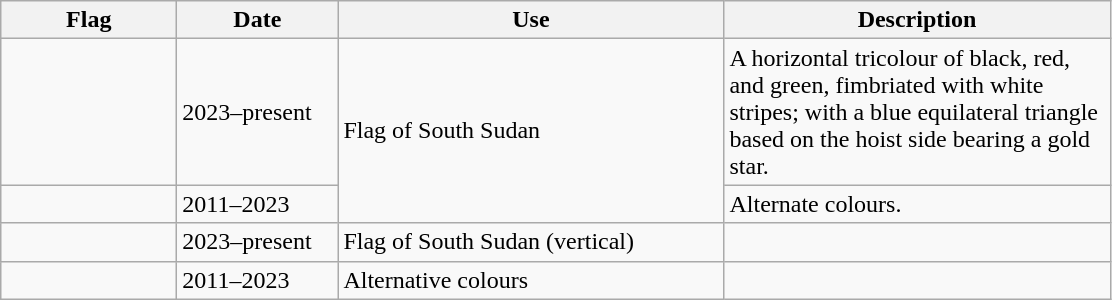<table class="wikitable">
<tr>
<th style="width:110px;">Flag</th>
<th style="width:100px;">Date</th>
<th style="width:250px;">Use</th>
<th style="width:250px;">Description</th>
</tr>
<tr>
<td></td>
<td>2023–present</td>
<td rowspan="2">Flag of South Sudan</td>
<td>A horizontal tricolour of black, red, and green, fimbriated with white stripes; with a blue equilateral triangle based on the hoist side bearing a gold star.</td>
</tr>
<tr>
<td></td>
<td>2011–2023</td>
<td>Alternate colours.</td>
</tr>
<tr>
<td></td>
<td>2023–present</td>
<td>Flag of South Sudan (vertical)</td>
<td></td>
</tr>
<tr>
<td></td>
<td>2011–2023</td>
<td>Alternative colours</td>
<td></td>
</tr>
</table>
